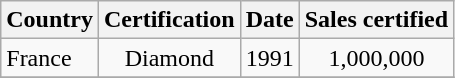<table class="wikitable sortable">
<tr>
<th>Country</th>
<th>Certification</th>
<th>Date</th>
<th>Sales certified</th>
</tr>
<tr>
<td>France</td>
<td align="center">Diamond</td>
<td align="center">1991</td>
<td align="center">1,000,000</td>
</tr>
<tr>
</tr>
</table>
